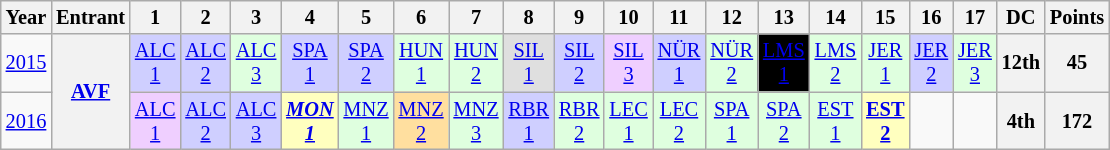<table class="wikitable" style="text-align:center; font-size:85%">
<tr>
<th>Year</th>
<th>Entrant</th>
<th>1</th>
<th>2</th>
<th>3</th>
<th>4</th>
<th>5</th>
<th>6</th>
<th>7</th>
<th>8</th>
<th>9</th>
<th>10</th>
<th>11</th>
<th>12</th>
<th>13</th>
<th>14</th>
<th>15</th>
<th>16</th>
<th>17</th>
<th>DC</th>
<th>Points</th>
</tr>
<tr>
<td><a href='#'>2015</a></td>
<th rowspan="2"><a href='#'>AVF</a></th>
<td style="background:#cfcfff;"><a href='#'>ALC<br>1</a><br></td>
<td style="background:#cfcfff;"><a href='#'>ALC<br>2</a><br></td>
<td style="background:#dfffdf;"><a href='#'>ALC<br>3</a><br></td>
<td style="background:#cfcfff;"><a href='#'>SPA<br>1</a><br></td>
<td style="background:#cfcfff;"><a href='#'>SPA<br>2</a><br></td>
<td style="background:#dfffdf;"><a href='#'>HUN<br>1</a><br></td>
<td style="background:#dfffdf;"><a href='#'>HUN<br>2</a><br></td>
<td style="background:#dfdfdf;"><a href='#'>SIL<br>1</a><br></td>
<td style="background:#cfcfff;"><a href='#'>SIL<br>2</a><br></td>
<td style="background:#efcfff;"><a href='#'>SIL<br>3</a><br></td>
<td style="background:#cfcfff;"><a href='#'>NÜR<br>1</a><br></td>
<td style="background:#dfffdf;"><a href='#'>NÜR<br>2</a><br></td>
<td style="background:#000000;color:white"><a href='#'><span>LMS<br>1</span></a><br></td>
<td style="background:#dfffdf;"><a href='#'>LMS<br>2</a><br></td>
<td style="background:#dfffdf;"><a href='#'>JER<br>1</a><br></td>
<td style="background:#cfcfff;"><a href='#'>JER<br>2</a><br></td>
<td style="background:#dfffdf;"><a href='#'>JER<br>3</a><br></td>
<th>12th</th>
<th>45</th>
</tr>
<tr>
<td><a href='#'>2016</a></td>
<td style="background:#efcfff;"><a href='#'>ALC<br>1</a><br></td>
<td style="background:#cfcfff;"><a href='#'>ALC<br>2</a><br></td>
<td style="background:#cfcfff;"><a href='#'>ALC<br>3</a><br></td>
<td style="background:#ffffbf;"><strong><em><a href='#'>MON<br>1</a></em></strong><br></td>
<td style="background:#dfffdf;"><a href='#'>MNZ<br>1</a><br></td>
<td style="background:#ffdf9f;"><a href='#'>MNZ<br>2</a><br></td>
<td style="background:#dfffdf;"><a href='#'>MNZ<br>3</a><br></td>
<td style="background:#cfcfff;"><a href='#'>RBR<br>1</a><br></td>
<td style="background:#dfffdf;"><a href='#'>RBR<br>2</a><br></td>
<td style="background:#dfffdf;"><a href='#'>LEC<br>1</a><br></td>
<td style="background:#dfffdf;"><a href='#'>LEC<br>2</a><br></td>
<td style="background:#dfffdf;"><a href='#'>SPA<br>1</a><br></td>
<td style="background:#dfffdf;"><a href='#'>SPA<br>2</a><br></td>
<td style="background:#dfffdf;"><a href='#'>EST<br>1</a><br></td>
<td style="background:#ffffbf;"><strong><a href='#'>EST<br>2</a></strong><br></td>
<td></td>
<td></td>
<th>4th</th>
<th>172</th>
</tr>
</table>
